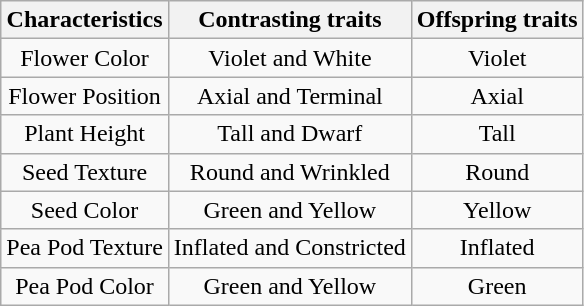<table class="wikitable" style="text-align: center; ">
<tr>
<th><strong>Characteristics</strong></th>
<th>Contrasting traits</th>
<th>Offspring traits</th>
</tr>
<tr>
<td>Flower Color</td>
<td>Violet and White</td>
<td>Violet</td>
</tr>
<tr>
<td>Flower Position</td>
<td>Axial and Terminal</td>
<td>Axial</td>
</tr>
<tr>
<td>Plant Height</td>
<td>Tall and Dwarf</td>
<td>Tall</td>
</tr>
<tr>
<td>Seed Texture</td>
<td>Round and Wrinkled</td>
<td>Round</td>
</tr>
<tr>
<td>Seed Color</td>
<td>Green and Yellow</td>
<td>Yellow</td>
</tr>
<tr>
<td>Pea Pod Texture</td>
<td>Inflated and Constricted</td>
<td>Inflated</td>
</tr>
<tr>
<td>Pea Pod Color</td>
<td>Green and Yellow</td>
<td>Green</td>
</tr>
</table>
